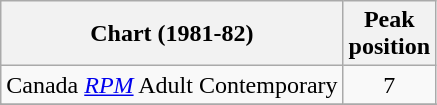<table class="wikitable sortable">
<tr>
<th scope="col">Chart (1981-82)</th>
<th scope="col">Peak<br> position</th>
</tr>
<tr>
<td>Canada <em><a href='#'>RPM</a></em> Adult Contemporary</td>
<td style="text-align:center;">7</td>
</tr>
<tr>
</tr>
<tr>
</tr>
</table>
